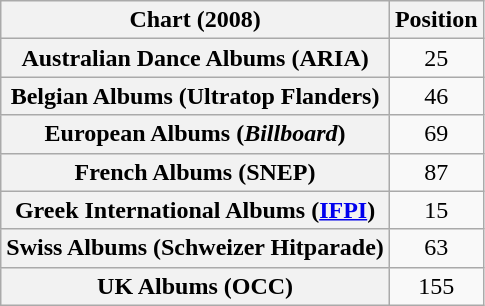<table class="wikitable sortable plainrowheaders" style="text-align:center">
<tr>
<th scope="col">Chart (2008)</th>
<th scope="col">Position</th>
</tr>
<tr>
<th scope="row">Australian Dance Albums (ARIA)</th>
<td>25</td>
</tr>
<tr>
<th scope="row">Belgian Albums (Ultratop Flanders)</th>
<td>46</td>
</tr>
<tr>
<th scope="row">European Albums (<em>Billboard</em>)</th>
<td>69</td>
</tr>
<tr>
<th scope="row">French Albums (SNEP)</th>
<td>87</td>
</tr>
<tr>
<th scope="row">Greek International Albums (<a href='#'>IFPI</a>)</th>
<td>15</td>
</tr>
<tr>
<th scope="row">Swiss Albums (Schweizer Hitparade)</th>
<td>63</td>
</tr>
<tr>
<th scope="row">UK Albums (OCC)</th>
<td>155</td>
</tr>
</table>
